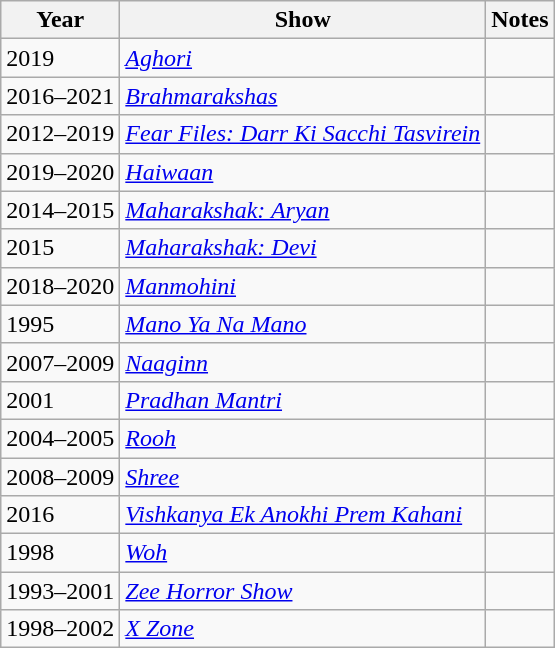<table class="wikitable sortable">
<tr>
<th>Year</th>
<th>Show</th>
<th>Notes</th>
</tr>
<tr>
<td>2019</td>
<td><em><a href='#'>Aghori</a></em></td>
<td></td>
</tr>
<tr>
<td>2016–2021</td>
<td><em><a href='#'>Brahmarakshas</a></em></td>
<td></td>
</tr>
<tr>
<td>2012–2019</td>
<td><em><a href='#'>Fear Files: Darr Ki Sacchi Tasvirein</a></em></td>
<td></td>
</tr>
<tr>
<td>2019–2020</td>
<td><em><a href='#'>Haiwaan</a></em></td>
<td></td>
</tr>
<tr>
<td>2014–2015</td>
<td><em><a href='#'>Maharakshak: Aryan</a></em></td>
<td></td>
</tr>
<tr>
<td>2015</td>
<td><em><a href='#'>Maharakshak: Devi</a></em></td>
<td></td>
</tr>
<tr>
<td>2018–2020</td>
<td><em><a href='#'>Manmohini</a></em></td>
<td></td>
</tr>
<tr>
<td>1995</td>
<td><em><a href='#'>Mano Ya Na Mano</a></em></td>
<td></td>
</tr>
<tr>
<td>2007–2009</td>
<td><em><a href='#'>Naaginn</a></em></td>
<td></td>
</tr>
<tr>
<td>2001</td>
<td><em><a href='#'>Pradhan Mantri</a></em></td>
<td></td>
</tr>
<tr>
<td>2004–2005</td>
<td><em><a href='#'>Rooh</a></em></td>
<td></td>
</tr>
<tr>
<td>2008–2009</td>
<td><em><a href='#'>Shree</a></em></td>
<td></td>
</tr>
<tr>
<td>2016</td>
<td><em><a href='#'>Vishkanya Ek Anokhi Prem Kahani</a></em></td>
<td></td>
</tr>
<tr>
<td>1998</td>
<td><em><a href='#'>Woh</a></em></td>
<td></td>
</tr>
<tr>
<td>1993–2001</td>
<td><em><a href='#'>Zee Horror Show</a></em></td>
<td></td>
</tr>
<tr>
<td>1998–2002</td>
<td><em><a href='#'>X Zone</a></em></td>
<td></td>
</tr>
</table>
